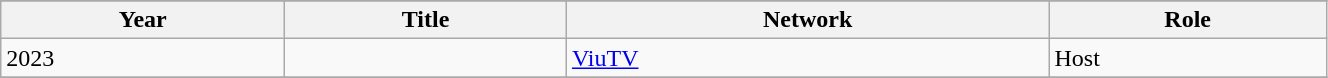<table class="wikitable" width="70%">
<tr style="background:#FFF; color:#000" align=center>
</tr>
<tr>
<th scope="col">Year</th>
<th scope="col">Title</th>
<th scope="col">Network</th>
<th scope="col">Role</th>
</tr>
<tr>
<td>2023</td>
<td><em></em></td>
<td><a href='#'>ViuTV</a></td>
<td>Host</td>
</tr>
<tr>
</tr>
</table>
